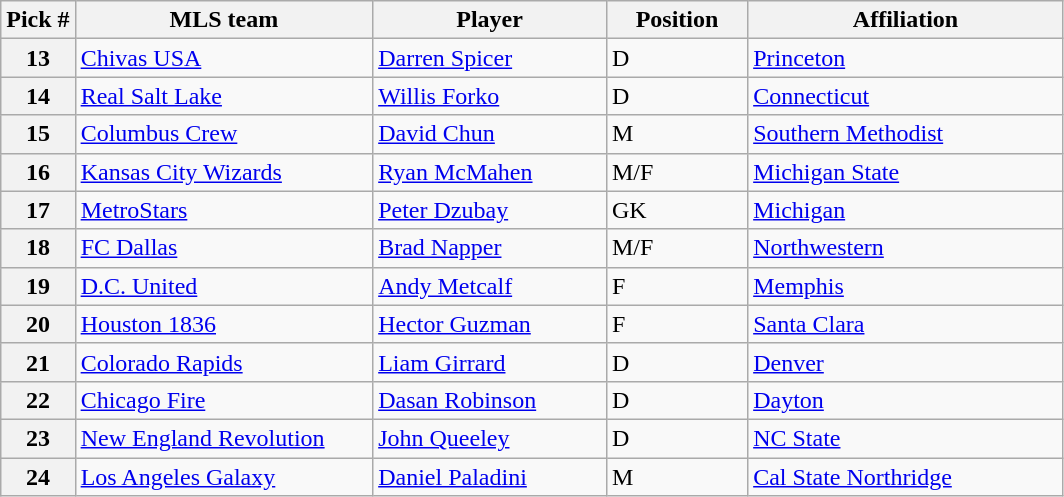<table class="wikitable sortable">
<tr>
<th width=7%>Pick #</th>
<th width=28%>MLS team</th>
<th width=22%>Player</th>
<th>Position</th>
<th>Affiliation</th>
</tr>
<tr>
<th>13</th>
<td><a href='#'>Chivas USA</a></td>
<td> <a href='#'>Darren Spicer</a></td>
<td>D</td>
<td><a href='#'>Princeton</a></td>
</tr>
<tr>
<th>14</th>
<td><a href='#'>Real Salt Lake</a></td>
<td> <a href='#'>Willis Forko</a></td>
<td>D</td>
<td><a href='#'>Connecticut</a></td>
</tr>
<tr>
<th>15</th>
<td><a href='#'>Columbus Crew</a></td>
<td> <a href='#'>David Chun</a></td>
<td>M</td>
<td><a href='#'>Southern Methodist</a></td>
</tr>
<tr>
<th>16</th>
<td><a href='#'>Kansas City Wizards</a></td>
<td> <a href='#'>Ryan McMahen</a></td>
<td>M/F</td>
<td><a href='#'>Michigan State</a></td>
</tr>
<tr>
<th>17</th>
<td><a href='#'>MetroStars</a></td>
<td> <a href='#'>Peter Dzubay</a></td>
<td>GK</td>
<td><a href='#'>Michigan</a></td>
</tr>
<tr>
<th>18</th>
<td><a href='#'>FC Dallas</a></td>
<td> <a href='#'>Brad Napper</a></td>
<td>M/F</td>
<td><a href='#'>Northwestern</a></td>
</tr>
<tr>
<th>19</th>
<td><a href='#'>D.C. United</a></td>
<td> <a href='#'>Andy Metcalf</a></td>
<td>F</td>
<td><a href='#'>Memphis</a></td>
</tr>
<tr>
<th>20</th>
<td><a href='#'>Houston 1836</a></td>
<td> <a href='#'>Hector Guzman</a></td>
<td>F</td>
<td><a href='#'>Santa Clara</a></td>
</tr>
<tr>
<th>21</th>
<td><a href='#'>Colorado Rapids</a></td>
<td> <a href='#'>Liam Girrard</a></td>
<td>D</td>
<td><a href='#'>Denver</a></td>
</tr>
<tr>
<th>22</th>
<td><a href='#'>Chicago Fire</a></td>
<td> <a href='#'>Dasan Robinson</a></td>
<td>D</td>
<td><a href='#'>Dayton</a></td>
</tr>
<tr>
<th>23</th>
<td><a href='#'>New England Revolution</a></td>
<td>  <a href='#'>John Queeley</a></td>
<td>D</td>
<td><a href='#'>NC State</a></td>
</tr>
<tr>
<th>24</th>
<td><a href='#'>Los Angeles Galaxy</a></td>
<td> <a href='#'>Daniel Paladini</a></td>
<td>M</td>
<td><a href='#'>Cal State Northridge</a></td>
</tr>
</table>
